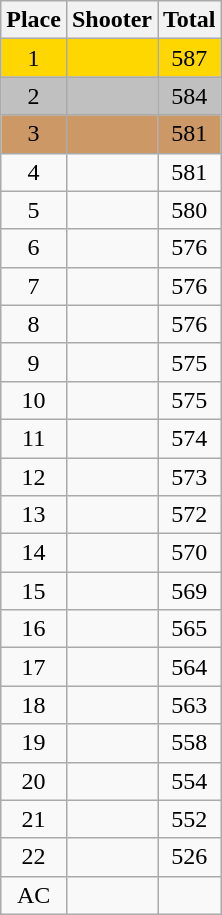<table class=wikitable style="text-align:center">
<tr>
<th>Place</th>
<th>Shooter</th>
<th>Total</th>
</tr>
<tr align=center bgcolor=gold>
<td>1</td>
<td align=left></td>
<td>587</td>
</tr>
<tr align=center bgcolor=silver>
<td>2</td>
<td align=left></td>
<td>584</td>
</tr>
<tr align=center bgcolor=cc9966>
<td>3</td>
<td align=left></td>
<td>581</td>
</tr>
<tr>
<td>4</td>
<td align=left></td>
<td>581</td>
</tr>
<tr>
<td>5</td>
<td align=left></td>
<td>580</td>
</tr>
<tr>
<td>6</td>
<td align=left></td>
<td>576</td>
</tr>
<tr>
<td>7</td>
<td align=left></td>
<td>576</td>
</tr>
<tr>
<td>8</td>
<td align=left></td>
<td>576</td>
</tr>
<tr>
<td>9</td>
<td align=left></td>
<td>575</td>
</tr>
<tr>
<td>10</td>
<td align=left></td>
<td>575</td>
</tr>
<tr>
<td>11</td>
<td align=left></td>
<td>574</td>
</tr>
<tr>
<td>12</td>
<td align=left></td>
<td>573</td>
</tr>
<tr>
<td>13</td>
<td align=left></td>
<td>572</td>
</tr>
<tr>
<td>14</td>
<td align=left></td>
<td>570</td>
</tr>
<tr>
<td>15</td>
<td align=left></td>
<td>569</td>
</tr>
<tr>
<td>16</td>
<td align=left></td>
<td>565</td>
</tr>
<tr>
<td>17</td>
<td align=left></td>
<td>564</td>
</tr>
<tr>
<td>18</td>
<td align=left></td>
<td>563</td>
</tr>
<tr>
<td>19</td>
<td align=left></td>
<td>558</td>
</tr>
<tr>
<td>20</td>
<td align=left></td>
<td>554</td>
</tr>
<tr>
<td>21</td>
<td align=left></td>
<td>552</td>
</tr>
<tr>
<td>22</td>
<td align=left></td>
<td>526</td>
</tr>
<tr>
<td>AC</td>
<td align=left></td>
<td></td>
</tr>
</table>
